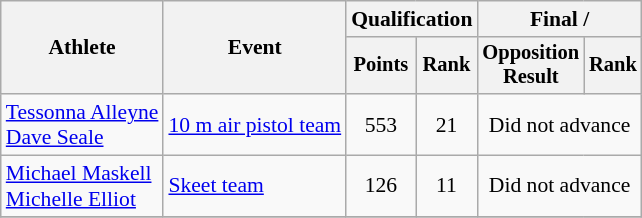<table class=wikitable style=font-size:90%;text-align:center>
<tr>
<th rowspan=2>Athlete</th>
<th rowspan=2>Event</th>
<th colspan=2>Qualification</th>
<th colspan=2>Final / </th>
</tr>
<tr style=font-size:95%>
<th>Points</th>
<th>Rank</th>
<th>Opposition<br>Result</th>
<th>Rank</th>
</tr>
<tr>
<td align=left><a href='#'>Tessonna Alleyne</a><br><a href='#'>Dave Seale</a></td>
<td align=left><a href='#'>10 m air pistol team</a></td>
<td>553</td>
<td>21</td>
<td colspan="2">Did not advance</td>
</tr>
<tr>
<td align=left><a href='#'>Michael Maskell</a><br><a href='#'>Michelle Elliot</a></td>
<td align=left><a href='#'>Skeet team</a></td>
<td>126</td>
<td>11</td>
<td colspan="2">Did not advance</td>
</tr>
<tr>
</tr>
</table>
